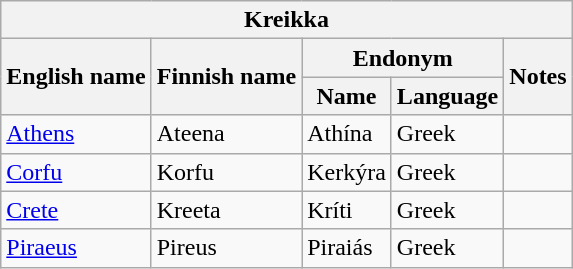<table class="wikitable sortable">
<tr>
<th colspan="5"> Kreikka</th>
</tr>
<tr>
<th rowspan="2">English name</th>
<th rowspan="2">Finnish name</th>
<th colspan="2">Endonym</th>
<th rowspan="2">Notes</th>
</tr>
<tr>
<th>Name</th>
<th>Language</th>
</tr>
<tr>
<td><a href='#'>Athens</a></td>
<td>Ateena</td>
<td>Athína</td>
<td>Greek</td>
<td></td>
</tr>
<tr>
<td><a href='#'>Corfu</a></td>
<td>Korfu</td>
<td>Kerkýra</td>
<td>Greek</td>
<td></td>
</tr>
<tr>
<td><a href='#'>Crete</a></td>
<td>Kreeta</td>
<td>Kríti</td>
<td>Greek</td>
<td></td>
</tr>
<tr>
<td><a href='#'>Piraeus</a></td>
<td>Pireus</td>
<td>Piraiás</td>
<td>Greek</td>
<td></td>
</tr>
</table>
